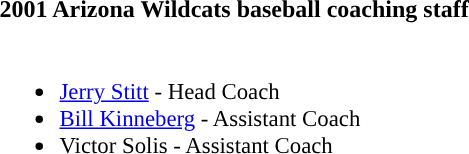<table class="toccolours">
<tr>
<th colspan="9">2001 Arizona Wildcats baseball coaching staff</th>
</tr>
<tr>
<td style="text-align: left; font-size: 95%;" valign="top"><br><ul><li><a href='#'>Jerry Stitt</a> - Head Coach</li><li><a href='#'>Bill Kinneberg</a> - Assistant Coach</li><li>Victor Solis - Assistant Coach</li></ul></td>
</tr>
</table>
